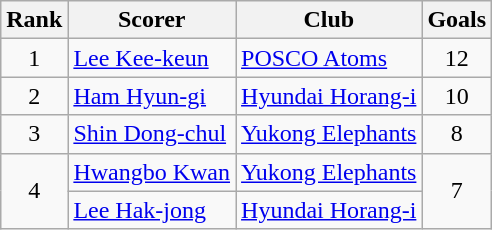<table class="wikitable">
<tr>
<th>Rank</th>
<th>Scorer</th>
<th>Club</th>
<th>Goals</th>
</tr>
<tr>
<td rowspan=1 align=center>1</td>
<td> <a href='#'>Lee Kee-keun</a></td>
<td><a href='#'>POSCO Atoms</a></td>
<td rowspan=1 align=center>12</td>
</tr>
<tr>
<td rowspan=1 align=center>2</td>
<td> <a href='#'>Ham Hyun-gi</a></td>
<td><a href='#'>Hyundai Horang-i</a></td>
<td rowspan=1 align=center>10</td>
</tr>
<tr>
<td rowspan=1 align=center>3</td>
<td> <a href='#'>Shin Dong-chul</a></td>
<td><a href='#'>Yukong Elephants</a></td>
<td rowspan=1 align=center>8</td>
</tr>
<tr>
<td rowspan=2 align=center>4</td>
<td> <a href='#'>Hwangbo Kwan</a></td>
<td><a href='#'>Yukong Elephants</a></td>
<td rowspan=2 align=center>7</td>
</tr>
<tr>
<td> <a href='#'>Lee Hak-jong</a></td>
<td><a href='#'>Hyundai Horang-i</a></td>
</tr>
</table>
